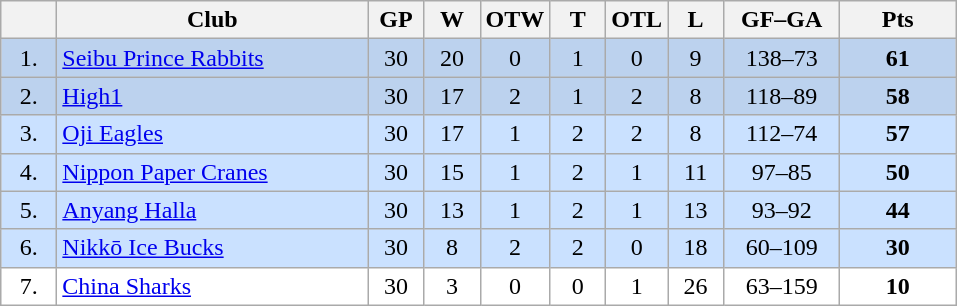<table class="wikitable">
<tr>
<th width="30"></th>
<th width="200">Club</th>
<th width="30">GP</th>
<th width="30">W</th>
<th width="30">OTW</th>
<th width="30">T</th>
<th width="30">OTL</th>
<th width="30">L</th>
<th width="70">GF–GA</th>
<th width="70">Pts</th>
</tr>
<tr bgcolor="#BCD2EE" align="center">
<td>1.</td>
<td align="left"><a href='#'>Seibu Prince Rabbits</a></td>
<td>30</td>
<td>20</td>
<td>0</td>
<td>1</td>
<td>0</td>
<td>9</td>
<td>138–73</td>
<td><strong>61</strong></td>
</tr>
<tr bgcolor="#BCD2EE" align="center">
<td>2.</td>
<td align="left"><a href='#'>High1</a></td>
<td>30</td>
<td>17</td>
<td>2</td>
<td>1</td>
<td>2</td>
<td>8</td>
<td>118–89</td>
<td><strong>58</strong></td>
</tr>
<tr bgcolor="#CAE1FF" align="center">
<td>3.</td>
<td align="left"><a href='#'>Oji Eagles</a></td>
<td>30</td>
<td>17</td>
<td>1</td>
<td>2</td>
<td>2</td>
<td>8</td>
<td>112–74</td>
<td><strong>57</strong></td>
</tr>
<tr bgcolor="#CAE1FF" align="center">
<td>4.</td>
<td align="left"><a href='#'>Nippon Paper Cranes</a></td>
<td>30</td>
<td>15</td>
<td>1</td>
<td>2</td>
<td>1</td>
<td>11</td>
<td>97–85</td>
<td><strong>50</strong></td>
</tr>
<tr bgcolor="#CAE1FF" align="center">
<td>5.</td>
<td align="left"><a href='#'>Anyang Halla</a></td>
<td>30</td>
<td>13</td>
<td>1</td>
<td>2</td>
<td>1</td>
<td>13</td>
<td>93–92</td>
<td><strong>44</strong></td>
</tr>
<tr bgcolor="#CAE1FF" align="center">
<td>6.</td>
<td align="left"><a href='#'>Nikkō Ice Bucks</a></td>
<td>30</td>
<td>8</td>
<td>2</td>
<td>2</td>
<td>0</td>
<td>18</td>
<td>60–109</td>
<td><strong>30</strong></td>
</tr>
<tr bgcolor="#FFFFFF" align="center">
<td>7.</td>
<td align="left"><a href='#'>China Sharks</a></td>
<td>30</td>
<td>3</td>
<td>0</td>
<td>0</td>
<td>1</td>
<td>26</td>
<td>63–159</td>
<td><strong>10</strong></td>
</tr>
</table>
